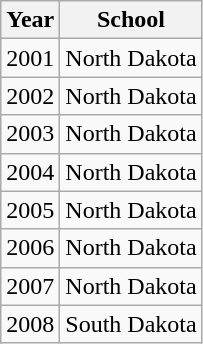<table class="wikitable" style="text-align:center">
<tr>
<th>Year</th>
<th>School</th>
</tr>
<tr>
<td>2001</td>
<td>North Dakota</td>
</tr>
<tr>
<td>2002</td>
<td>North Dakota</td>
</tr>
<tr>
<td>2003</td>
<td>North Dakota</td>
</tr>
<tr>
<td>2004</td>
<td>North Dakota</td>
</tr>
<tr>
<td>2005</td>
<td>North Dakota</td>
</tr>
<tr>
<td>2006</td>
<td>North Dakota</td>
</tr>
<tr>
<td>2007</td>
<td>North Dakota</td>
</tr>
<tr>
<td>2008</td>
<td>South Dakota</td>
</tr>
</table>
